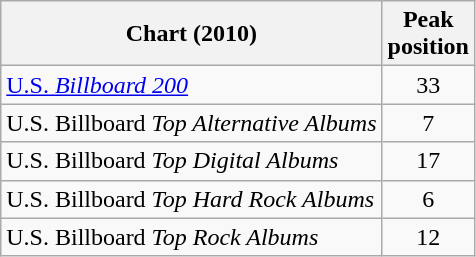<table class="wikitable sortable">
<tr>
<th>Chart (2010)</th>
<th>Peak<br>position</th>
</tr>
<tr>
<td><a href='#'>U.S. <em>Billboard 200</a></td>
<td style="text-align:center;">33</td>
</tr>
<tr>
<td>U.S. </em>Billboard<em> Top Alternative Albums</td>
<td style="text-align:center;">7</td>
</tr>
<tr>
<td>U.S. </em>Billboard<em> Top Digital Albums</td>
<td style="text-align:center;">17</td>
</tr>
<tr>
<td>U.S. </em>Billboard<em> Top Hard Rock Albums</td>
<td style="text-align:center;">6</td>
</tr>
<tr>
<td>U.S. </em>Billboard<em> Top Rock Albums</td>
<td style="text-align:center;">12</td>
</tr>
</table>
